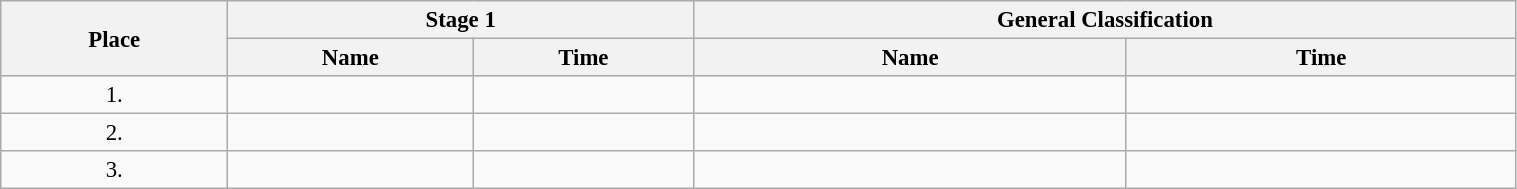<table class=wikitable style="font-size:95%" width="80%">
<tr>
<th rowspan="2">Place</th>
<th colspan="2">Stage 1</th>
<th colspan="2">General Classification</th>
</tr>
<tr>
<th>Name</th>
<th>Time</th>
<th>Name</th>
<th>Time</th>
</tr>
<tr>
<td align="center">1.</td>
<td></td>
<td></td>
<td></td>
<td></td>
</tr>
<tr>
<td align="center">2.</td>
<td></td>
<td></td>
<td></td>
<td></td>
</tr>
<tr>
<td align="center">3.</td>
<td></td>
<td></td>
<td></td>
<td></td>
</tr>
</table>
